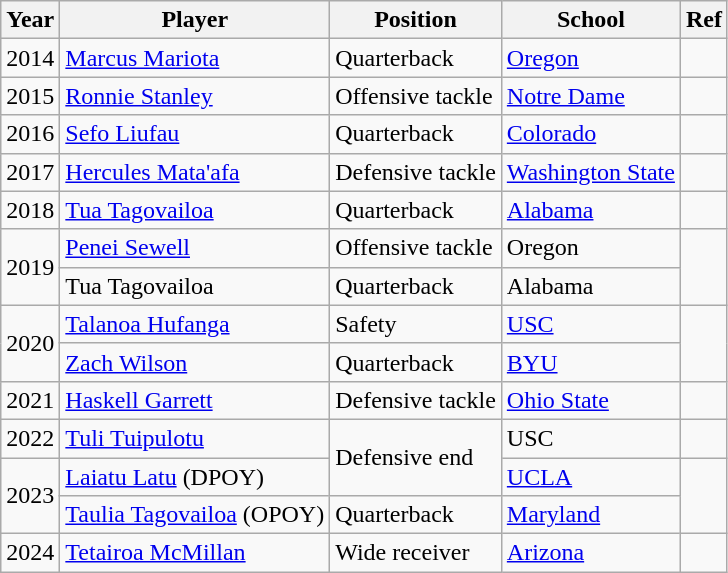<table class="wikitable sortable">
<tr>
<th bgcolor="#e5e5e5">Year</th>
<th bgcolor="#e5e5e5">Player</th>
<th>Position</th>
<th bgcolor="#e5e5e5">School</th>
<th bgcolor="#e5e5e5">Ref</th>
</tr>
<tr>
<td>2014</td>
<td><a href='#'>Marcus Mariota</a></td>
<td>Quarterback</td>
<td><a href='#'>Oregon</a></td>
<td></td>
</tr>
<tr>
<td>2015</td>
<td><a href='#'>Ronnie Stanley</a></td>
<td>Offensive tackle</td>
<td><a href='#'>Notre Dame</a></td>
<td></td>
</tr>
<tr>
<td>2016</td>
<td><a href='#'>Sefo Liufau</a></td>
<td>Quarterback</td>
<td><a href='#'>Colorado</a></td>
<td></td>
</tr>
<tr>
<td>2017</td>
<td><a href='#'>Hercules Mata'afa</a></td>
<td>Defensive tackle</td>
<td><a href='#'>Washington State</a></td>
<td></td>
</tr>
<tr>
<td>2018</td>
<td><a href='#'>Tua Tagovailoa</a></td>
<td>Quarterback</td>
<td><a href='#'>Alabama</a></td>
<td></td>
</tr>
<tr>
<td rowspan="2">2019</td>
<td><a href='#'>Penei Sewell</a></td>
<td>Offensive tackle</td>
<td>Oregon</td>
<td rowspan="2"></td>
</tr>
<tr>
<td>Tua Tagovailoa</td>
<td>Quarterback</td>
<td>Alabama</td>
</tr>
<tr>
<td rowspan="2">2020</td>
<td><a href='#'>Talanoa Hufanga</a></td>
<td>Safety</td>
<td><a href='#'>USC</a></td>
<td rowspan="2"></td>
</tr>
<tr>
<td><a href='#'>Zach Wilson</a></td>
<td>Quarterback</td>
<td><a href='#'>BYU</a></td>
</tr>
<tr>
<td>2021</td>
<td><a href='#'>Haskell Garrett</a></td>
<td>Defensive tackle</td>
<td><a href='#'>Ohio State</a></td>
<td></td>
</tr>
<tr>
<td>2022</td>
<td><a href='#'>Tuli Tuipulotu</a></td>
<td rowspan="2">Defensive end</td>
<td>USC</td>
<td></td>
</tr>
<tr>
<td rowspan="2">2023</td>
<td><a href='#'>Laiatu Latu</a> (DPOY)</td>
<td><a href='#'>UCLA</a></td>
<td rowspan="2"></td>
</tr>
<tr>
<td><a href='#'>Taulia Tagovailoa</a> (OPOY)</td>
<td>Quarterback</td>
<td><a href='#'>Maryland</a></td>
</tr>
<tr>
<td>2024</td>
<td><a href='#'>Tetairoa McMillan</a></td>
<td>Wide receiver</td>
<td><a href='#'>Arizona</a></td>
<td></td>
</tr>
</table>
